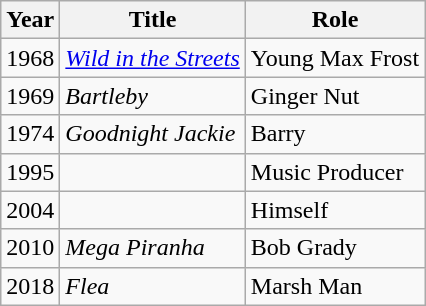<table class="wikitable sortable">
<tr>
<th>Year</th>
<th>Title</th>
<th>Role</th>
</tr>
<tr>
<td>1968</td>
<td><em><a href='#'>Wild in the Streets</a></em></td>
<td>Young Max Frost</td>
</tr>
<tr>
<td>1969</td>
<td><em>Bartleby</em></td>
<td>Ginger Nut</td>
</tr>
<tr>
<td>1974</td>
<td><em>Goodnight Jackie</em></td>
<td>Barry</td>
</tr>
<tr>
<td>1995</td>
<td><em></em></td>
<td>Music Producer</td>
</tr>
<tr>
<td>2004</td>
<td><em></em></td>
<td>Himself</td>
</tr>
<tr>
<td>2010</td>
<td><em>Mega Piranha</em></td>
<td>Bob Grady</td>
</tr>
<tr>
<td>2018</td>
<td><em>Flea</em></td>
<td>Marsh Man</td>
</tr>
</table>
